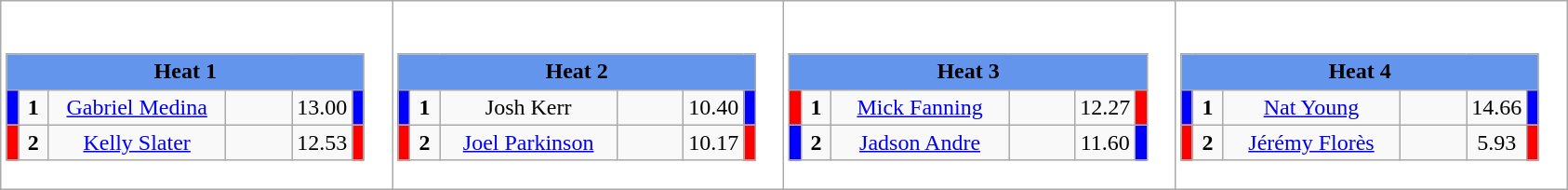<table class="wikitable" style="background:#fff;">
<tr>
<td><div><br><table class="wikitable">
<tr>
<td colspan="6"  style="text-align:center; background:#6495ed;"><strong>Heat 1</strong></td>
</tr>
<tr>
<td style="width:01px; background:#00f;"></td>
<td style="width:14px; text-align:center;"><strong>1</strong></td>
<td style="width:120px; text-align:center;"><a href='#'>Gabriel Medina</a></td>
<td style="width:40px; text-align:center;"></td>
<td style="width:20px; text-align:center;">13.00</td>
<td style="width:01px; background:#00f;"></td>
</tr>
<tr>
<td style="width:01px; background:#f00;"></td>
<td style="width:14px; text-align:center;"><strong>2</strong></td>
<td style="width:120px; text-align:center;"><a href='#'>Kelly Slater</a></td>
<td style="width:40px; text-align:center;"></td>
<td style="width:20px; text-align:center;">12.53</td>
<td style="width:01px; background:#f00;"></td>
</tr>
</table>
</div></td>
<td><div><br><table class="wikitable">
<tr>
<td colspan="6"  style="text-align:center; background:#6495ed;"><strong>Heat 2</strong></td>
</tr>
<tr>
<td style="width:01px; background:#00f;"></td>
<td style="width:14px; text-align:center;"><strong>1</strong></td>
<td style="width:120px; text-align:center;">Josh Kerr</td>
<td style="width:40px; text-align:center;"></td>
<td style="width:20px; text-align:center;">10.40</td>
<td style="width:01px; background:#00f;"></td>
</tr>
<tr>
<td style="width:01px; background:#f00;"></td>
<td style="width:14px; text-align:center;"><strong>2</strong></td>
<td style="width:120px; text-align:center;"><a href='#'>Joel Parkinson</a></td>
<td style="width:40px; text-align:center;"></td>
<td style="width:20px; text-align:center;">10.17</td>
<td style="width:01px; background:#f00;"></td>
</tr>
</table>
</div></td>
<td><div><br><table class="wikitable">
<tr>
<td colspan="6"  style="text-align:center; background:#6495ed;"><strong>Heat 3</strong></td>
</tr>
<tr>
<td style="width:01px; background:#f00;"></td>
<td style="width:14px; text-align:center;"><strong>1</strong></td>
<td style="width:120px; text-align:center;"><a href='#'>Mick Fanning</a></td>
<td style="width:40px; text-align:center;"></td>
<td style="width:20px; text-align:center;">12.27</td>
<td style="width:01px; background:#f00;"></td>
</tr>
<tr>
<td style="width:01px; background:#00f;"></td>
<td style="width:14px; text-align:center;"><strong>2</strong></td>
<td style="width:120px; text-align:center;"><a href='#'>Jadson Andre</a></td>
<td style="width:40px; text-align:center;"></td>
<td style="width:20px; text-align:center;">11.60</td>
<td style="width:01px; background:#00f;"></td>
</tr>
</table>
</div></td>
<td><div><br><table class="wikitable">
<tr>
<td colspan="6"  style="text-align:center; background:#6495ed;"><strong>Heat 4</strong></td>
</tr>
<tr>
<td style="width:01px; background:#00f;"></td>
<td style="width:14px; text-align:center;"><strong>1</strong></td>
<td style="width:120px; text-align:center;"><a href='#'>Nat Young</a></td>
<td style="width:40px; text-align:center;"></td>
<td style="width:20px; text-align:center;">14.66</td>
<td style="width:01px; background:#00f;"></td>
</tr>
<tr>
<td style="width:01px; background:#f00;"></td>
<td style="width:14px; text-align:center;"><strong>2</strong></td>
<td style="width:120px; text-align:center;"><a href='#'>Jérémy Florès</a></td>
<td style="width:40px; text-align:center;"></td>
<td style="width:20px; text-align:center;">5.93</td>
<td style="width:01px; background:#f00;"></td>
</tr>
</table>
</div></td>
</tr>
</table>
